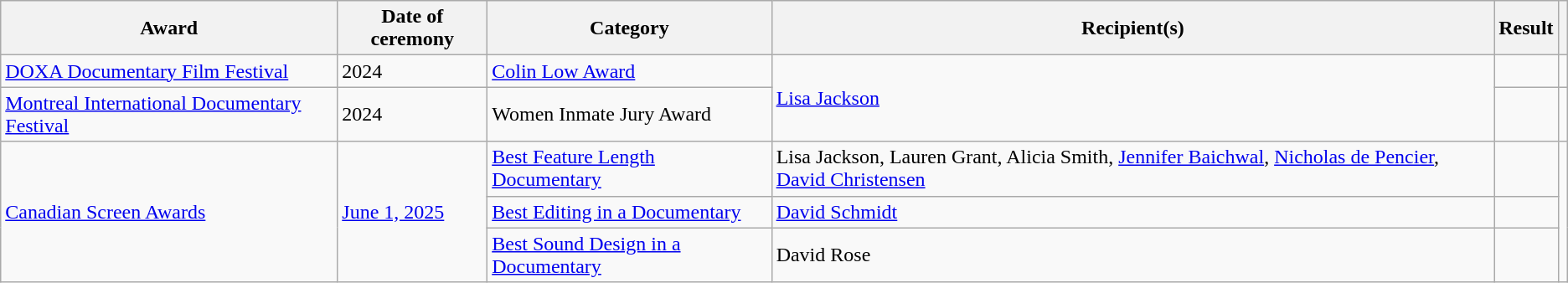<table class="wikitable sortable plainrowheaders">
<tr>
<th scope="col">Award</th>
<th scope="col">Date of ceremony</th>
<th scope="col">Category</th>
<th scope="col">Recipient(s)</th>
<th scope="col">Result</th>
<th scope="col" class="unsortable"></th>
</tr>
<tr>
<td><a href='#'>DOXA Documentary Film Festival</a></td>
<td>2024</td>
<td><a href='#'>Colin Low Award</a></td>
<td rowspan=2><a href='#'>Lisa Jackson</a></td>
<td></td>
<td></td>
</tr>
<tr>
<td><a href='#'>Montreal International Documentary Festival</a></td>
<td>2024</td>
<td>Women Inmate Jury Award</td>
<td></td>
<td></td>
</tr>
<tr>
<td rowspan=3><a href='#'>Canadian Screen Awards</a></td>
<td rowspan=3><a href='#'>June 1, 2025</a></td>
<td><a href='#'>Best Feature Length Documentary</a></td>
<td>Lisa Jackson, Lauren Grant, Alicia Smith, <a href='#'>Jennifer Baichwal</a>, <a href='#'>Nicholas de Pencier</a>, <a href='#'>David Christensen</a></td>
<td></td>
<td rowspan=3></td>
</tr>
<tr>
<td><a href='#'>Best Editing in a Documentary</a></td>
<td><a href='#'>David Schmidt</a></td>
<td></td>
</tr>
<tr>
<td><a href='#'>Best Sound Design in a Documentary</a></td>
<td>David Rose</td>
<td></td>
</tr>
</table>
